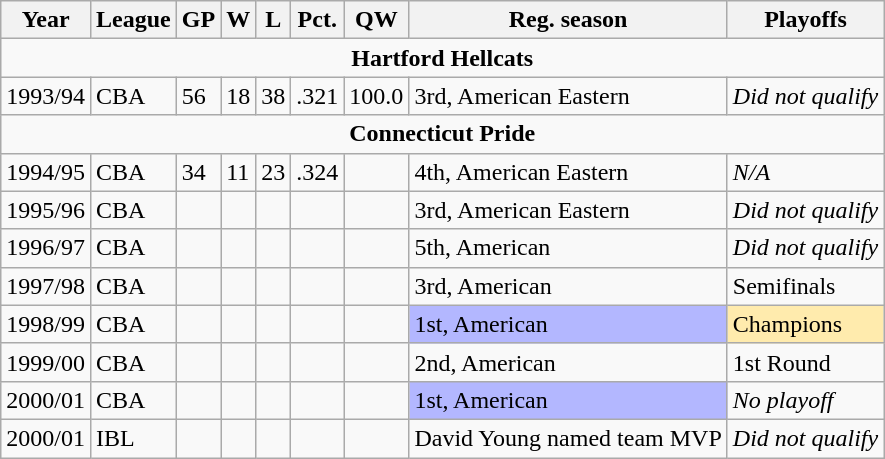<table class="wikitable">
<tr>
<th>Year</th>
<th>League</th>
<th>GP</th>
<th>W</th>
<th>L</th>
<th>Pct.</th>
<th>QW</th>
<th>Reg. season</th>
<th>Playoffs</th>
</tr>
<tr>
<td colspan="11" style="text-align:center;"><strong>Hartford Hellcats</strong></td>
</tr>
<tr>
<td>1993/94</td>
<td>CBA</td>
<td>56</td>
<td>18</td>
<td>38</td>
<td>.321</td>
<td>100.0</td>
<td>3rd, American Eastern</td>
<td><em>Did not qualify</em></td>
</tr>
<tr>
<td colspan="11" style="text-align:center;"><strong>Connecticut Pride</strong></td>
</tr>
<tr>
<td>1994/95</td>
<td>CBA</td>
<td>34</td>
<td>11</td>
<td>23</td>
<td>.324</td>
<td></td>
<td>4th, American Eastern</td>
<td><em>N/A</em></td>
</tr>
<tr>
<td>1995/96</td>
<td>CBA</td>
<td></td>
<td></td>
<td></td>
<td></td>
<td></td>
<td>3rd, American Eastern</td>
<td><em>Did not qualify</em></td>
</tr>
<tr>
<td>1996/97</td>
<td>CBA</td>
<td></td>
<td></td>
<td></td>
<td></td>
<td></td>
<td>5th, American</td>
<td><em>Did not qualify</em></td>
</tr>
<tr>
<td>1997/98</td>
<td>CBA</td>
<td></td>
<td></td>
<td></td>
<td></td>
<td></td>
<td>3rd, American</td>
<td>Semifinals</td>
</tr>
<tr>
<td>1998/99</td>
<td>CBA</td>
<td></td>
<td></td>
<td></td>
<td></td>
<td></td>
<td bgcolor="B3B7FF">1st, American</td>
<td bgcolor="FFEBAD">Champions</td>
</tr>
<tr>
<td>1999/00</td>
<td>CBA</td>
<td></td>
<td></td>
<td></td>
<td></td>
<td></td>
<td>2nd, American</td>
<td>1st Round</td>
</tr>
<tr>
<td>2000/01</td>
<td>CBA</td>
<td></td>
<td></td>
<td></td>
<td></td>
<td></td>
<td bgcolor="B3B7FF">1st, American</td>
<td><em>No playoff</em></td>
</tr>
<tr>
<td>2000/01</td>
<td>IBL</td>
<td></td>
<td></td>
<td></td>
<td></td>
<td></td>
<td>David Young named team MVP</td>
<td><em>Did not qualify</em></td>
</tr>
</table>
